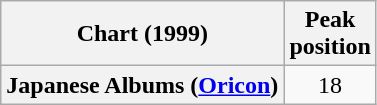<table class="wikitable plainrowheaders" style="text-align:center">
<tr>
<th scope="col">Chart (1999)</th>
<th scope="col">Peak<br> position</th>
</tr>
<tr>
<th scope="row">Japanese Albums (<a href='#'>Oricon</a>)</th>
<td>18</td>
</tr>
</table>
